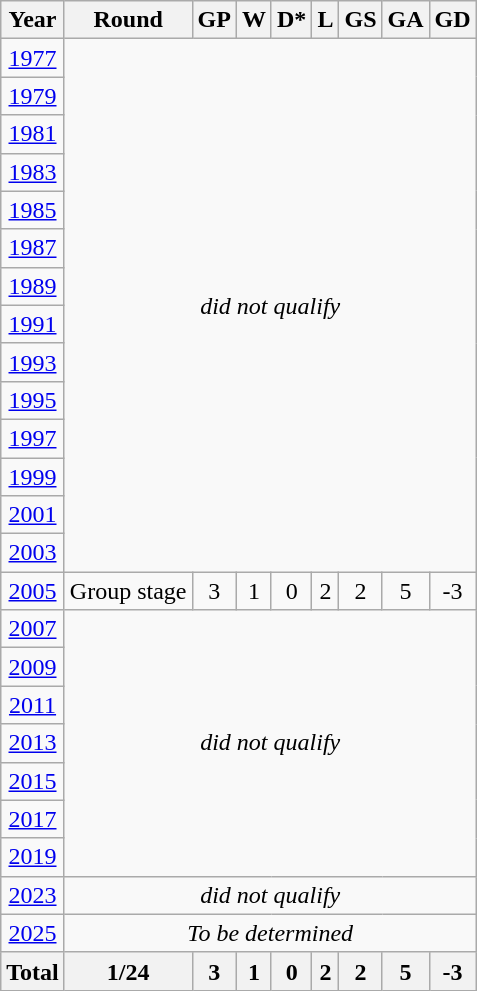<table class="wikitable" style="text-align: center;">
<tr>
<th>Year</th>
<th>Round</th>
<th>GP</th>
<th>W</th>
<th>D*</th>
<th>L</th>
<th>GS</th>
<th>GA</th>
<th>GD</th>
</tr>
<tr>
<td> <a href='#'>1977</a></td>
<td rowspan=14 colspan=8><em>did not qualify</em></td>
</tr>
<tr>
<td> <a href='#'>1979</a></td>
</tr>
<tr>
<td> <a href='#'>1981</a></td>
</tr>
<tr>
<td> <a href='#'>1983</a></td>
</tr>
<tr>
<td> <a href='#'>1985</a></td>
</tr>
<tr>
<td> <a href='#'>1987</a></td>
</tr>
<tr>
<td> <a href='#'>1989</a></td>
</tr>
<tr>
<td> <a href='#'>1991</a></td>
</tr>
<tr>
<td> <a href='#'>1993</a></td>
</tr>
<tr>
<td> <a href='#'>1995</a></td>
</tr>
<tr>
<td> <a href='#'>1997</a></td>
</tr>
<tr>
<td> <a href='#'>1999</a></td>
</tr>
<tr>
<td> <a href='#'>2001</a></td>
</tr>
<tr>
<td> <a href='#'>2003</a></td>
</tr>
<tr>
<td> <a href='#'>2005</a></td>
<td>Group stage</td>
<td>3</td>
<td>1</td>
<td>0</td>
<td>2</td>
<td>2</td>
<td>5</td>
<td>-3</td>
</tr>
<tr>
<td> <a href='#'>2007</a></td>
<td rowspan=7 colspan=8><em>did not qualify</em></td>
</tr>
<tr>
<td> <a href='#'>2009</a></td>
</tr>
<tr>
<td> <a href='#'>2011</a></td>
</tr>
<tr>
<td> <a href='#'>2013</a></td>
</tr>
<tr>
<td> <a href='#'>2015</a></td>
</tr>
<tr>
<td> <a href='#'>2017</a></td>
</tr>
<tr>
<td> <a href='#'>2019</a></td>
</tr>
<tr>
<td> <a href='#'>2023</a></td>
<td colspan=8><em>did not qualify</em></td>
</tr>
<tr>
<td> <a href='#'>2025</a></td>
<td colspan=8><em>To be determined</em></td>
</tr>
<tr>
<th><strong>Total</strong></th>
<th>1/24</th>
<th>3</th>
<th>1</th>
<th>0</th>
<th>2</th>
<th>2</th>
<th>5</th>
<th>-3</th>
</tr>
</table>
